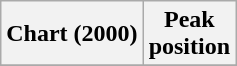<table class="wikitable sortable plainrowheaders" style="text-align:center">
<tr>
<th scope="col">Chart (2000)</th>
<th scope="col">Peak<br>position</th>
</tr>
<tr>
</tr>
</table>
